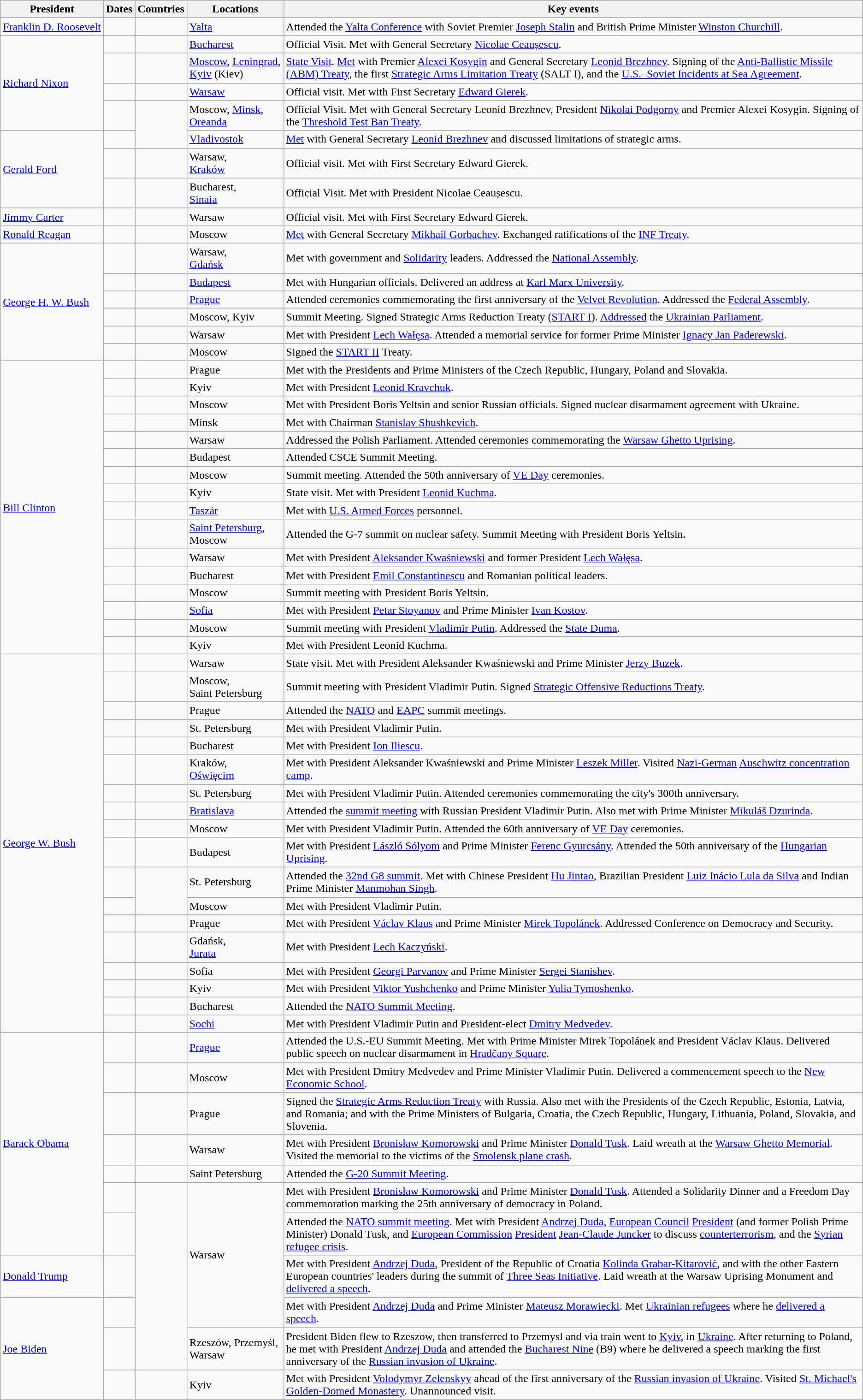<table class="wikitable sortable">
<tr>
<th>President</th>
<th>Dates</th>
<th>Countries</th>
<th>Locations</th>
<th>Key events</th>
</tr>
<tr>
<td nowrap><a href='#'>Franklin D. Roosevelt</a></td>
<td></td>
<td></td>
<td><a href='#'>Yalta</a></td>
<td>Attended the <a href='#'>Yalta Conference</a> with Soviet Premier <a href='#'>Joseph Stalin</a> and British Prime Minister <a href='#'>Winston Churchill</a>.</td>
</tr>
<tr>
<td rowspan=4><a href='#'>Richard Nixon</a></td>
<td></td>
<td></td>
<td><a href='#'>Bucharest</a></td>
<td>Official Visit. Met with General Secretary <a href='#'>Nicolae Ceaușescu</a>.</td>
</tr>
<tr>
<td></td>
<td></td>
<td><a href='#'>Moscow</a>, <a href='#'>Leningrad</a>, <a href='#'>Kyiv</a> (Kiev)</td>
<td><a href='#'>State Visit</a>. <a href='#'>Met</a> with Premier <a href='#'>Alexei Kosygin</a> and General Secretary <a href='#'>Leonid Brezhnev</a>. Signing of the <a href='#'>Anti-Ballistic Missile (ABM) Treaty</a>, the first <a href='#'>Strategic Arms Limitation Treaty</a> (SALT I), and the <a href='#'>U.S.–Soviet Incidents at Sea Agreement</a>.</td>
</tr>
<tr>
<td></td>
<td></td>
<td><a href='#'>Warsaw</a></td>
<td>Official visit. Met with First Secretary <a href='#'>Edward Gierek</a>.</td>
</tr>
<tr>
<td></td>
<td rowspan=2></td>
<td>Moscow, <a href='#'>Minsk</a>, <a href='#'>Oreanda</a></td>
<td>Official Visit. Met with General Secretary Leonid Brezhnev, President <a href='#'>Nikolai Podgorny</a> and Premier Alexei Kosygin. Signing of the <a href='#'>Threshold Test Ban Treaty</a>.</td>
</tr>
<tr>
<td rowspan=3><a href='#'>Gerald Ford</a></td>
<td></td>
<td><a href='#'>Vladivostok</a></td>
<td><a href='#'>Met</a> with General Secretary <a href='#'>Leonid Brezhnev</a> and discussed limitations of strategic arms.</td>
</tr>
<tr>
<td></td>
<td></td>
<td>Warsaw,<br><a href='#'>Kraków</a></td>
<td>Official visit. Met with First Secretary Edward Gierek.</td>
</tr>
<tr>
<td></td>
<td></td>
<td>Bucharest,<br><a href='#'>Sinaia</a></td>
<td>Official Visit. Met with President Nicolae Ceaușescu.</td>
</tr>
<tr>
<td><a href='#'>Jimmy Carter</a></td>
<td></td>
<td></td>
<td>Warsaw</td>
<td>Official visit. Met with First Secretary Edward Gierek.</td>
</tr>
<tr>
<td><a href='#'>Ronald Reagan</a></td>
<td></td>
<td></td>
<td>Moscow</td>
<td><a href='#'>Met</a> with General Secretary <a href='#'>Mikhail Gorbachev</a>. Exchanged ratifications of the <a href='#'>INF Treaty</a>.</td>
</tr>
<tr>
<td rowspan=6><a href='#'>George H. W. Bush</a></td>
<td></td>
<td></td>
<td>Warsaw,<br><a href='#'>Gdańsk</a></td>
<td>Met with government and <a href='#'>Solidarity</a> leaders. Addressed the <a href='#'>National Assembly</a>.</td>
</tr>
<tr>
<td></td>
<td></td>
<td><a href='#'>Budapest</a></td>
<td>Met with Hungarian officials. Delivered an address at <a href='#'>Karl Marx University</a>.</td>
</tr>
<tr>
<td></td>
<td nowrap></td>
<td><a href='#'>Prague</a></td>
<td>Attended ceremonies commemorating the first anniversary of the <a href='#'>Velvet Revolution</a>. Addressed the <a href='#'>Federal Assembly</a>.</td>
</tr>
<tr>
<td nowrap></td>
<td></td>
<td>Moscow, Kyiv</td>
<td>Summit Meeting. Signed Strategic Arms Reduction Treaty (<a href='#'>START I</a>). <a href='#'>Addressed</a> the <a href='#'>Ukrainian Parliament</a>.</td>
</tr>
<tr>
<td></td>
<td></td>
<td>Warsaw</td>
<td>Met with President <a href='#'>Lech Wałęsa</a>. Attended a memorial service for former Prime Minister <a href='#'>Ignacy Jan Paderewski</a>.</td>
</tr>
<tr>
<td></td>
<td></td>
<td>Moscow</td>
<td>Signed the <a href='#'>START II</a> Treaty.</td>
</tr>
<tr>
<td rowspan=16><a href='#'>Bill Clinton</a></td>
<td></td>
<td></td>
<td>Prague</td>
<td>Met with the Presidents and Prime Ministers of the Czech Republic, Hungary, Poland and Slovakia.</td>
</tr>
<tr>
<td></td>
<td></td>
<td>Kyiv</td>
<td>Met with President <a href='#'>Leonid Kravchuk</a>.</td>
</tr>
<tr>
<td></td>
<td></td>
<td>Moscow</td>
<td>Met with President Boris Yeltsin and senior Russian officials. Signed nuclear disarmament agreement with Ukraine.</td>
</tr>
<tr>
<td></td>
<td></td>
<td>Minsk</td>
<td>Met with Chairman <a href='#'>Stanislav Shushkevich</a>.</td>
</tr>
<tr>
<td></td>
<td></td>
<td>Warsaw</td>
<td>Addressed the Polish Parliament. Attended ceremonies commemorating the <a href='#'>Warsaw Ghetto Uprising</a>.</td>
</tr>
<tr>
<td></td>
<td></td>
<td>Budapest</td>
<td>Attended CSCE Summit Meeting.</td>
</tr>
<tr>
<td></td>
<td></td>
<td>Moscow</td>
<td>Summit meeting. Attended the 50th anniversary of <a href='#'>VE Day</a> ceremonies.</td>
</tr>
<tr>
<td></td>
<td></td>
<td>Kyiv</td>
<td>State visit. Met with President <a href='#'>Leonid Kuchma</a>.</td>
</tr>
<tr>
<td></td>
<td></td>
<td><a href='#'>Taszár</a></td>
<td>Met with <a href='#'>U.S. Armed Forces</a> personnel.</td>
</tr>
<tr>
<td></td>
<td></td>
<td><a href='#'>Saint Petersburg</a>,<br>Moscow</td>
<td>Attended the G-7 summit on nuclear safety. Summit Meeting with President Boris Yeltsin.</td>
</tr>
<tr>
<td></td>
<td></td>
<td>Warsaw</td>
<td>Met with President <a href='#'>Aleksander Kwaśniewski</a> and former President <a href='#'>Lech Wałęsa</a>.</td>
</tr>
<tr>
<td></td>
<td></td>
<td>Bucharest</td>
<td>Met with President <a href='#'>Emil Constantinescu</a> and Romanian political leaders.</td>
</tr>
<tr>
<td></td>
<td></td>
<td>Moscow</td>
<td>Summit meeting with President Boris Yeltsin.</td>
</tr>
<tr>
<td></td>
<td></td>
<td><a href='#'>Sofia</a></td>
<td>Met with President <a href='#'>Petar Stoyanov</a> and Prime Minister <a href='#'>Ivan Kostov</a>.</td>
</tr>
<tr>
<td></td>
<td></td>
<td>Moscow</td>
<td>Summit meeting with President <a href='#'>Vladimir Putin</a>. Addressed the <a href='#'>State Duma</a>.</td>
</tr>
<tr>
<td></td>
<td></td>
<td>Kyiv</td>
<td>Met with President Leonid Kuchma.</td>
</tr>
<tr>
<td rowspan=18><a href='#'>George W. Bush</a></td>
<td></td>
<td></td>
<td>Warsaw</td>
<td>State visit. Met with President Aleksander Kwaśniewski and Prime Minister <a href='#'>Jerzy Buzek</a>.</td>
</tr>
<tr>
<td></td>
<td></td>
<td>Moscow,<br>Saint Petersburg</td>
<td>Summit meeting with President Vladimir Putin. Signed <a href='#'>Strategic Offensive Reductions Treaty</a>.</td>
</tr>
<tr>
<td></td>
<td></td>
<td>Prague</td>
<td>Attended the <a href='#'>NATO</a> and <a href='#'>EAPC</a> summit meetings.</td>
</tr>
<tr>
<td></td>
<td></td>
<td>St. Petersburg</td>
<td>Met with President Vladimir Putin.</td>
</tr>
<tr>
<td></td>
<td></td>
<td>Bucharest</td>
<td>Met with President <a href='#'>Ion Iliescu</a>.</td>
</tr>
<tr>
<td></td>
<td></td>
<td>Kraków,<br><a href='#'>Oświęcim</a></td>
<td>Met with President Aleksander Kwaśniewski and Prime Minister <a href='#'>Leszek Miller</a>. Visited <a href='#'>Nazi-German</a> <a href='#'>Auschwitz concentration camp</a>.</td>
</tr>
<tr>
<td></td>
<td></td>
<td>St. Petersburg</td>
<td>Met with President Vladimir Putin. Attended ceremonies commemorating the city's 300th anniversary.</td>
</tr>
<tr>
<td></td>
<td></td>
<td><a href='#'>Bratislava</a></td>
<td>Attended the <a href='#'>summit meeting</a> with Russian President Vladimir Putin. Also met with Prime Minister <a href='#'>Mikuláš Dzurinda</a>.</td>
</tr>
<tr>
<td></td>
<td></td>
<td>Moscow</td>
<td>Met with President Vladimir Putin. Attended the 60th anniversary of <a href='#'>VE Day</a> ceremonies.</td>
</tr>
<tr>
<td></td>
<td></td>
<td>Budapest</td>
<td>Met with President <a href='#'>László Sólyom</a> and  Prime Minister <a href='#'>Ferenc Gyurcsány</a>. Attended the 50th anniversary of the <a href='#'>Hungarian Uprising</a>.</td>
</tr>
<tr>
<td></td>
<td rowspan=2></td>
<td>St. Petersburg</td>
<td>Attended the <a href='#'>32nd G8 summit</a>. Met with Chinese President <a href='#'>Hu Jintao</a>, Brazilian President <a href='#'>Luiz Inácio Lula da Silva</a> and Indian Prime Minister <a href='#'>Manmohan Singh</a>.</td>
</tr>
<tr>
<td></td>
<td>Moscow</td>
<td>Met with President Vladimir Putin.</td>
</tr>
<tr>
<td></td>
<td></td>
<td>Prague</td>
<td>Met with President <a href='#'>Václav Klaus</a> and Prime Minister <a href='#'>Mirek Topolánek</a>. Addressed Conference on Democracy and Security.</td>
</tr>
<tr>
<td></td>
<td></td>
<td>Gdańsk,<br><a href='#'>Jurata</a></td>
<td>Met with President <a href='#'>Lech Kaczyński</a>.</td>
</tr>
<tr>
<td></td>
<td></td>
<td>Sofia</td>
<td>Met with President <a href='#'>Georgi Parvanov</a> and Prime Minister <a href='#'>Sergei Stanishev</a>.</td>
</tr>
<tr>
<td></td>
<td></td>
<td>Kyiv</td>
<td>Met with President <a href='#'>Viktor Yushchenko</a> and Prime Minister <a href='#'>Yulia Tymoshenko</a>.</td>
</tr>
<tr>
<td></td>
<td></td>
<td>Bucharest</td>
<td>Attended the <a href='#'>NATO Summit Meeting</a>.</td>
</tr>
<tr>
<td></td>
<td></td>
<td><a href='#'>Sochi</a></td>
<td>Met with President Vladimir Putin and President-elect <a href='#'>Dmitry Medvedev</a>.</td>
</tr>
<tr>
<td rowspan=7><a href='#'>Barack Obama</a></td>
<td></td>
<td></td>
<td><a href='#'>Prague</a></td>
<td>Attended the U.S.-EU Summit Meeting. Met with Prime Minister Mirek Topolánek and President Václav Klaus. Delivered public speech on nuclear disarmament in <a href='#'>Hradčany Square</a>.</td>
</tr>
<tr>
<td></td>
<td></td>
<td>Moscow</td>
<td>Met with President Dmitry Medvedev and Prime Minister Vladimir Putin. Delivered a commencement speech to the <a href='#'>New Economic School</a>.</td>
</tr>
<tr>
<td></td>
<td></td>
<td>Prague</td>
<td>Signed the <a href='#'>Strategic Arms Reduction Treaty</a> with Russia. Also met with the Presidents of the Czech Republic, Estonia, Latvia, and Romania; and with the Prime Ministers of Bulgaria, Croatia, the Czech Republic, Hungary, Lithuania, Poland, Slovakia, and Slovenia.</td>
</tr>
<tr>
<td></td>
<td></td>
<td>Warsaw</td>
<td>Met with President <a href='#'>Bronisław Komorowski</a> and Prime Minister <a href='#'>Donald Tusk</a>. Laid wreath at the <a href='#'>Warsaw Ghetto Memorial</a>. Visited the memorial to the victims of the <a href='#'>Smolensk plane crash</a>.</td>
</tr>
<tr>
<td></td>
<td></td>
<td>Saint Petersburg</td>
<td>Attended the <a href='#'>G-20 Summit Meeting</a>.</td>
</tr>
<tr>
<td></td>
<td rowspan=5></td>
<td rowspan=4>Warsaw</td>
<td>Met with President <a href='#'>Bronisław Komorowski</a> and Prime Minister <a href='#'>Donald Tusk</a>. Attended a Solidarity Dinner and a Freedom Day commemoration marking the 25th anniversary of democracy in Poland.</td>
</tr>
<tr>
<td></td>
<td>Attended the <a href='#'>NATO summit meeting</a>. Met with President <a href='#'>Andrzej Duda</a>, <a href='#'>European Council</a> <a href='#'>President</a> (and former Polish Prime Minister) Donald Tusk, and <a href='#'>European Commission</a> <a href='#'>President</a> <a href='#'>Jean-Claude Juncker</a> to discuss <a href='#'>counterterrorism</a>, and the <a href='#'>Syrian refugee crisis</a>.</td>
</tr>
<tr>
<td><a href='#'>Donald Trump</a></td>
<td></td>
<td>Met with President <a href='#'>Andrzej Duda</a>, President of the Republic of Croatia <a href='#'>Kolinda Grabar-Kitarović</a>, and with the other Eastern European countries' leaders during the summit of <a href='#'>Three Seas Initiative</a>. Laid wreath at the Warsaw Uprising Monument and <a href='#'>delivered a speech</a>.</td>
</tr>
<tr>
<td rowspan="3"><a href='#'>Joe Biden</a></td>
<td></td>
<td>Met with President <a href='#'>Andrzej Duda</a> and Prime Minister <a href='#'>Mateusz Morawiecki</a>. Met <a href='#'>Ukrainian refugees</a> where he <a href='#'>delivered a speech</a>.</td>
</tr>
<tr>
<td></td>
<td>Rzeszów, Przemyśl, Warsaw</td>
<td>President Biden flew to Rzeszow, then transferred to Przemysl and via train went to <a href='#'>Kyiv</a>, in <a href='#'>Ukraine</a>. After returning to Poland, he met with President <a href='#'>Andrzej Duda</a> and attended the <a href='#'>Bucharest Nine</a> (B9) where he delivered a speech marking the first anniversary of the <a href='#'>Russian invasion of Ukraine</a>.</td>
</tr>
<tr>
<td></td>
<td></td>
<td>Kyiv</td>
<td>Met with President <a href='#'>Volodymyr Zelenskyy</a> ahead of the first anniversary of the <a href='#'>Russian invasion of Ukraine</a>. Visited <a href='#'>St. Michael's Golden-Domed Monastery</a>. Unannounced visit.</td>
</tr>
</table>
